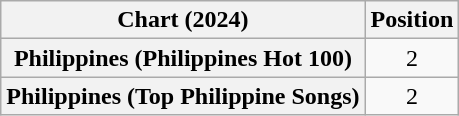<table class="wikitable sortable plainrowheaders" style="text-align:center">
<tr>
<th scope="col">Chart (2024)</th>
<th scope="col">Position</th>
</tr>
<tr>
<th scope="row">Philippines (Philippines Hot 100)</th>
<td>2</td>
</tr>
<tr>
<th scope="row">Philippines (Top Philippine Songs)</th>
<td>2</td>
</tr>
</table>
